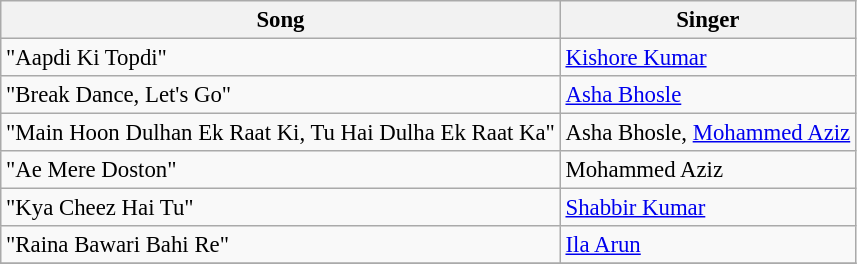<table class="wikitable" style="font-size:95%;">
<tr>
<th>Song</th>
<th>Singer</th>
</tr>
<tr>
<td>"Aapdi Ki Topdi"</td>
<td><a href='#'>Kishore Kumar</a></td>
</tr>
<tr>
<td>"Break Dance, Let's Go"</td>
<td><a href='#'>Asha Bhosle</a></td>
</tr>
<tr>
<td>"Main Hoon Dulhan Ek Raat Ki, Tu Hai Dulha Ek Raat Ka"</td>
<td>Asha Bhosle, <a href='#'>Mohammed Aziz</a></td>
</tr>
<tr>
<td>"Ae Mere Doston"</td>
<td>Mohammed Aziz</td>
</tr>
<tr>
<td>"Kya Cheez Hai Tu"</td>
<td><a href='#'>Shabbir Kumar</a></td>
</tr>
<tr>
<td>"Raina Bawari Bahi Re"</td>
<td><a href='#'>Ila Arun</a></td>
</tr>
<tr>
</tr>
</table>
